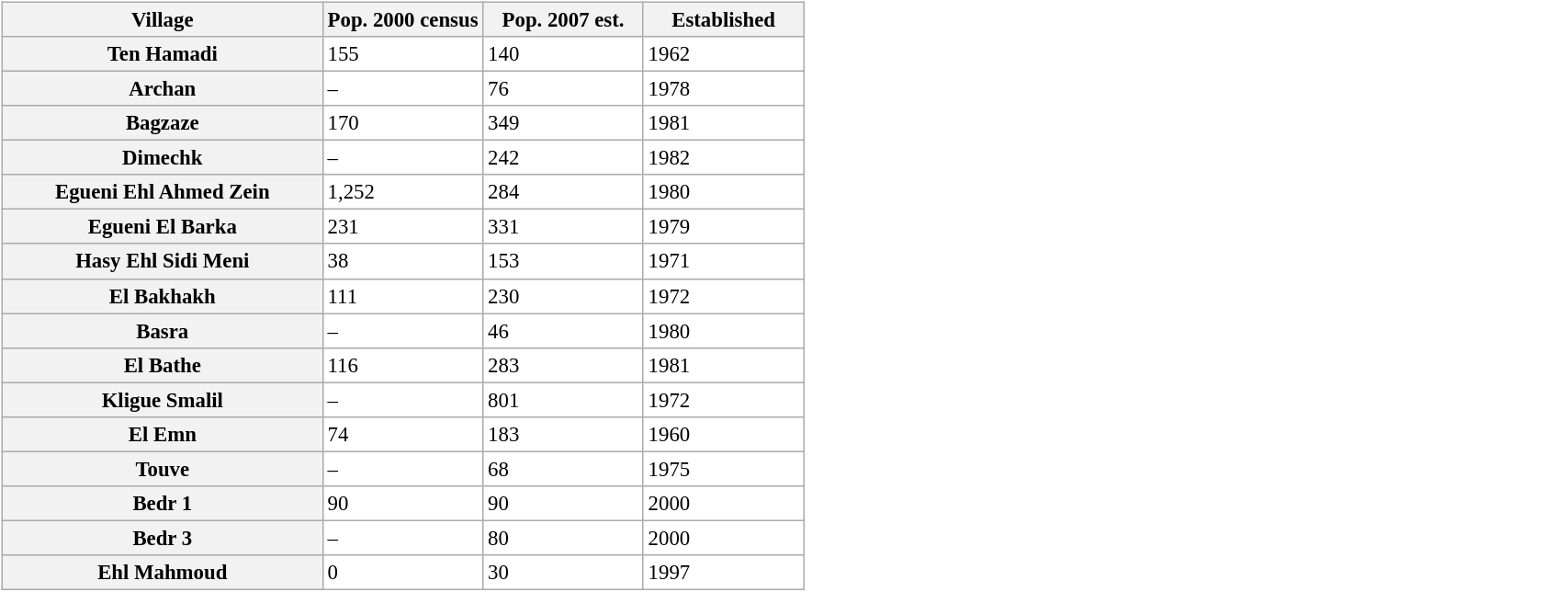<table class="wikitable sortable" style="font-size:95%; display:block; width:90%; max-width:1200; border:1px solid #ffffff; background:#fff;">
<tr>
<th scope="col" style="width:40%;">Village</th>
<th scope="col" style="width:20%;">Pop. 2000 census</th>
<th scope="col" style="width:20%;">Pop. 2007 est.</th>
<th scope="col" style="width:20%;">Established</th>
</tr>
<tr>
<th scope="row">Ten Hamadi</th>
<td>155</td>
<td>140</td>
<td>1962</td>
</tr>
<tr>
<th scope="row">Archan</th>
<td>–</td>
<td>76</td>
<td>1978</td>
</tr>
<tr>
<th scope="row">Bagzaze</th>
<td>170</td>
<td>349</td>
<td>1981</td>
</tr>
<tr>
<th scope="row">Dimechk</th>
<td>–</td>
<td>242</td>
<td>1982</td>
</tr>
<tr>
<th scope="row">Egueni Ehl Ahmed Zein</th>
<td>1,252</td>
<td>284</td>
<td>1980</td>
</tr>
<tr>
<th scope="row">Egueni El Barka</th>
<td>231</td>
<td>331</td>
<td>1979</td>
</tr>
<tr>
<th scope="row">Hasy Ehl Sidi Meni</th>
<td>38</td>
<td>153</td>
<td>1971</td>
</tr>
<tr>
<th scope="row">El Bakhakh</th>
<td>111</td>
<td>230</td>
<td>1972</td>
</tr>
<tr>
<th scope="row">Basra</th>
<td>–</td>
<td>46</td>
<td>1980</td>
</tr>
<tr>
<th scope="row">El Bathe</th>
<td>116</td>
<td>283</td>
<td>1981</td>
</tr>
<tr>
<th scope="row">Kligue Smalil</th>
<td>–</td>
<td>801</td>
<td>1972</td>
</tr>
<tr>
<th scope="row">El Emn</th>
<td>74</td>
<td>183</td>
<td>1960</td>
</tr>
<tr>
<th scope="row">Touve</th>
<td>–</td>
<td>68</td>
<td>1975</td>
</tr>
<tr>
<th scope="row">Bedr 1</th>
<td>90</td>
<td>90</td>
<td>2000</td>
</tr>
<tr>
<th scope="row">Bedr 3</th>
<td>–</td>
<td>80</td>
<td>2000</td>
</tr>
<tr>
<th scope="row">Ehl Mahmoud</th>
<td>0</td>
<td>30</td>
<td>1997</td>
</tr>
<tr>
</tr>
</table>
